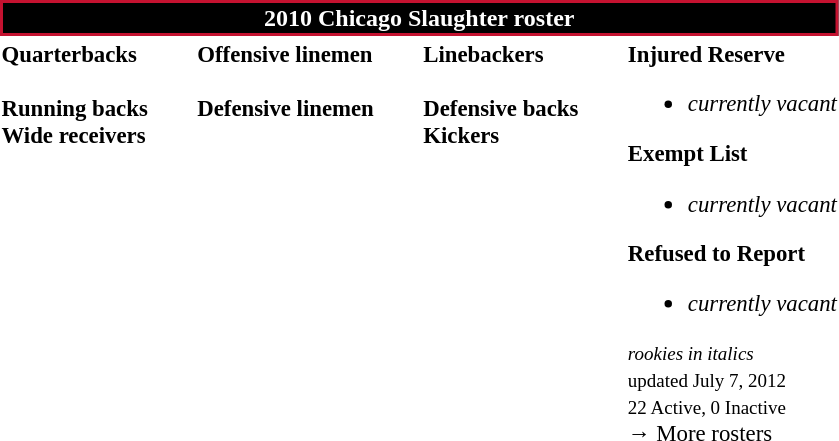<table class="toccolours" style="text-align: left;">
<tr>
<th colspan="7" style="background:#000000; border:2px solid #C41230; color:white; text-align:center;"><strong>2010 Chicago Slaughter roster</strong></th>
</tr>
<tr>
<td style="font-size: 95%;vertical-align:top;"><strong>Quarterbacks</strong><br><br><strong>Running backs</strong>

<br><strong>Wide receivers</strong>



</td>
<td style="width: 25px;"></td>
<td style="font-size: 95%;vertical-align:top;"><strong>Offensive linemen</strong><br>

<br><strong>Defensive linemen</strong>



</td>
<td style="width: 25px;"></td>
<td style="font-size: 95%;vertical-align:top;"><strong>Linebackers</strong><br>
<br><strong>Defensive backs</strong>




<br><strong>Kickers</strong>
</td>
<td style="width: 25px;"></td>
<td style="font-size: 95%;vertical-align:top;"><strong>Injured Reserve</strong><br><ul><li><em>currently vacant</em></li></ul><strong>Exempt List</strong><ul><li><em>currently vacant</em></li></ul><strong>Refused to Report</strong><ul><li><em>currently vacant</em></li></ul><small><em>rookies in italics</em><br> updated July 7, 2012</small><br>
<small>22 Active, 0 Inactive</small><br>→ More rosters</td>
</tr>
<tr>
</tr>
</table>
